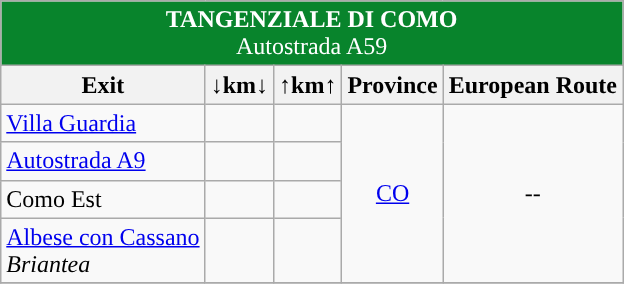<table class="wikitable">
<tr align="center" bgcolor="08842C" style="color: white;">
<td colspan="5"><strong> TANGENZIALE DI COMO</strong><br>Autostrada A59</td>
</tr>
<tr>
<th style="text-align:center;"><strong>Exit</strong></th>
<th style="text-align:center;"><strong>↓km↓</strong></th>
<th style="text-align:center;"><strong>↑km↑</strong></th>
<th align="center"><strong>Province</strong></th>
<th align="center"><strong>European Route</strong></th>
</tr>
<tr>
<td> <a href='#'>Villa Guardia</a></td>
<td align="right"></td>
<td align="right"></td>
<td rowspan="4" align="center"><a href='#'>CO</a></td>
<td rowspan="4" align="center">--</td>
</tr>
<tr>
<td>    <a href='#'>Autostrada A9</a></td>
<td align="right"></td>
<td align="right"></td>
</tr>
<tr>
<td> Como Est</td>
<td align="right"></td>
<td align="right"></td>
</tr>
<tr>
<td>  <a href='#'>Albese con Cassano</a><br> <em> Briantea</em></td>
<td align="right"></td>
<td align="right"></td>
</tr>
<tr>
</tr>
</table>
